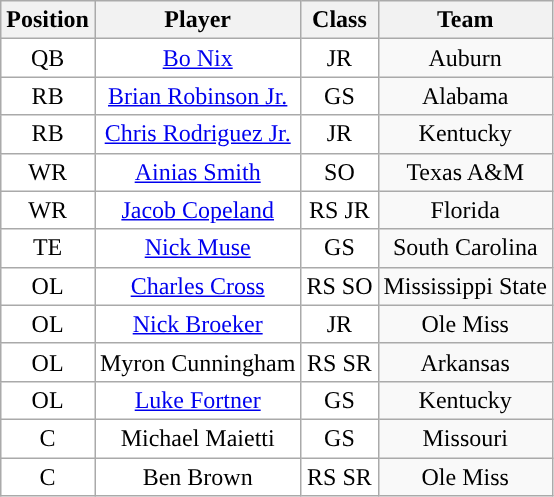<table class="wikitable sortable">
<tr>
<th>Position</th>
<th>Player</th>
<th>Class</th>
<th>Team</th>
</tr>
<tr style="text-align:center;">
<td style="background:white">QB</td>
<td style="background:white"><a href='#'>Bo Nix</a></td>
<td style="background:white">JR</td>
<td>Auburn</td>
</tr>
<tr style="text-align:center;">
<td style="background:white">RB</td>
<td style="background:white"><a href='#'>Brian Robinson Jr.</a></td>
<td style="background:white">GS</td>
<td>Alabama</td>
</tr>
<tr style="text-align:center;">
<td style="background:white">RB</td>
<td style="background:white"><a href='#'>Chris Rodriguez Jr.</a></td>
<td style="background:white">JR</td>
<td>Kentucky</td>
</tr>
<tr style="text-align:center;">
<td style="background:white">WR</td>
<td style="background:white"><a href='#'>Ainias Smith</a></td>
<td style="background:white">SO</td>
<td>Texas A&M</td>
</tr>
<tr style="text-align:center;">
<td style="background:white">WR</td>
<td style="background:white"><a href='#'>Jacob Copeland</a></td>
<td style="background:white">RS JR</td>
<td>Florida</td>
</tr>
<tr style="text-align:center;">
<td style="background:white">TE</td>
<td style="background:white"><a href='#'>Nick Muse</a></td>
<td style="background:white">GS</td>
<td>South Carolina</td>
</tr>
<tr style="text-align:center;">
<td style="background:white">OL</td>
<td style="background:white"><a href='#'>Charles Cross</a></td>
<td style="background:white">RS SO</td>
<td>Mississippi State</td>
</tr>
<tr style="text-align:center;">
<td style="background:white">OL</td>
<td style="background:white"><a href='#'>Nick Broeker</a></td>
<td style="background:white">JR</td>
<td>Ole Miss</td>
</tr>
<tr style="text-align:center;">
<td style="background:white">OL</td>
<td style="background:white">Myron Cunningham</td>
<td style="background:white">RS SR</td>
<td>Arkansas</td>
</tr>
<tr style="text-align:center;">
<td style="background:white">OL</td>
<td style="background:white"><a href='#'>Luke Fortner</a></td>
<td style="background:white">GS</td>
<td>Kentucky</td>
</tr>
<tr style="text-align:center;">
<td style="background:white">C</td>
<td style="background:white">Michael Maietti</td>
<td style="background:white">GS</td>
<td>Missouri</td>
</tr>
<tr style="text-align:center;">
<td style="background:white">C</td>
<td style="background:white">Ben Brown</td>
<td style="background:white">RS SR</td>
<td>Ole Miss</td>
</tr>
</table>
